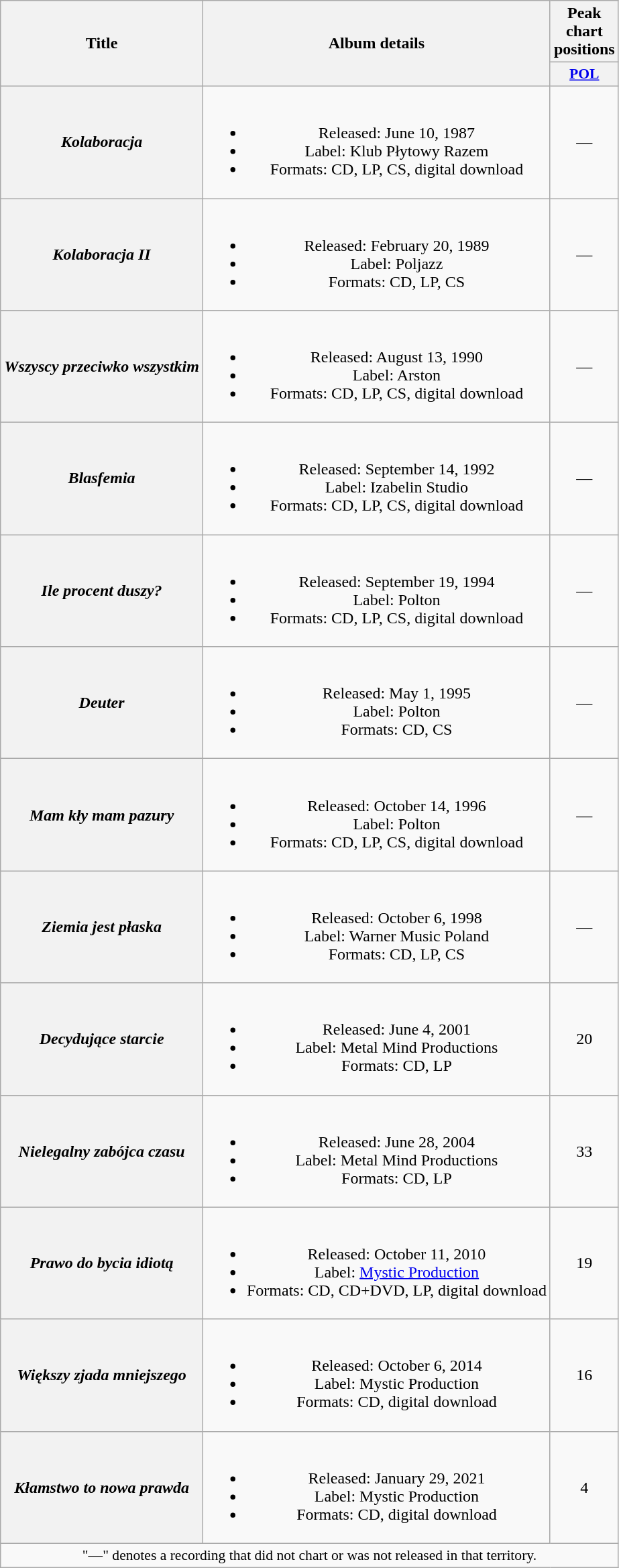<table class="wikitable plainrowheaders" style="text-align:center;">
<tr>
<th scope="col" rowspan="2">Title</th>
<th scope="col" rowspan="2">Album details</th>
<th scope="col">Peak chart positions</th>
</tr>
<tr>
<th scope="col" style="width:3em;font-size:90%;"><a href='#'>POL</a><br></th>
</tr>
<tr>
<th scope="row"><em>Kolaboracja</em></th>
<td><br><ul><li>Released: June 10, 1987</li><li>Label: Klub Płytowy Razem</li><li>Formats: CD, LP, CS, digital download</li></ul></td>
<td>—</td>
</tr>
<tr>
<th scope="row"><em>Kolaboracja II</em></th>
<td><br><ul><li>Released: February 20, 1989</li><li>Label: Poljazz</li><li>Formats: CD, LP, CS</li></ul></td>
<td>—</td>
</tr>
<tr>
<th scope="row"><em>Wszyscy przeciwko wszystkim</em></th>
<td><br><ul><li>Released: August 13, 1990</li><li>Label: Arston</li><li>Formats: CD, LP, CS, digital download</li></ul></td>
<td>—</td>
</tr>
<tr>
<th scope="row"><em>Blasfemia</em></th>
<td><br><ul><li>Released: September 14, 1992</li><li>Label: Izabelin Studio</li><li>Formats: CD, LP, CS, digital download</li></ul></td>
<td>—</td>
</tr>
<tr>
<th scope="row"><em>Ile procent duszy?</em></th>
<td><br><ul><li>Released: September 19, 1994</li><li>Label: Polton</li><li>Formats: CD, LP, CS, digital download</li></ul></td>
<td>—</td>
</tr>
<tr>
<th scope="row"><em>Deuter</em></th>
<td><br><ul><li>Released: May 1, 1995</li><li>Label: Polton</li><li>Formats: CD, CS</li></ul></td>
<td>—</td>
</tr>
<tr>
<th scope="row"><em>Mam kły mam pazury</em></th>
<td><br><ul><li>Released: October 14, 1996</li><li>Label: Polton</li><li>Formats: CD, LP, CS, digital download</li></ul></td>
<td>—</td>
</tr>
<tr>
<th scope="row"><em>Ziemia jest płaska</em></th>
<td><br><ul><li>Released: October 6, 1998</li><li>Label: Warner Music Poland</li><li>Formats: CD, LP, CS</li></ul></td>
<td>—</td>
</tr>
<tr>
<th scope="row"><em>Decydujące starcie</em></th>
<td><br><ul><li>Released: June 4, 2001</li><li>Label: Metal Mind Productions</li><li>Formats: CD, LP</li></ul></td>
<td>20</td>
</tr>
<tr>
<th scope="row"><em>Nielegalny zabójca czasu</em></th>
<td><br><ul><li>Released: June 28, 2004</li><li>Label: Metal Mind Productions</li><li>Formats: CD, LP</li></ul></td>
<td>33</td>
</tr>
<tr>
<th scope="row"><em>Prawo do bycia idiotą</em></th>
<td><br><ul><li>Released: October 11, 2010</li><li>Label: <a href='#'>Mystic Production</a></li><li>Formats: CD, CD+DVD, LP, digital download</li></ul></td>
<td>19</td>
</tr>
<tr>
<th scope="row"><em>Większy zjada mniejszego</em></th>
<td><br><ul><li>Released: October 6, 2014</li><li>Label: Mystic Production</li><li>Formats: CD, digital download</li></ul></td>
<td>16</td>
</tr>
<tr>
<th scope="row"><em>Kłamstwo to nowa prawda</em></th>
<td><br><ul><li>Released: January 29, 2021</li><li>Label: Mystic Production</li><li>Formats: CD, digital download</li></ul></td>
<td>4</td>
</tr>
<tr>
<td colspan="10" style="font-size:90%">"—" denotes a recording that did not chart or was not released in that territory.</td>
</tr>
</table>
